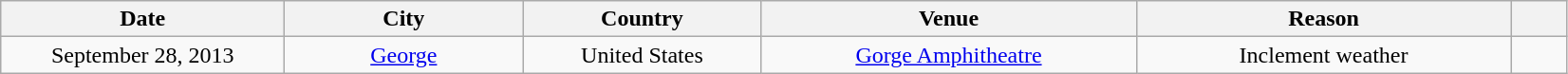<table class="wikitable plainrowheaders" style="text-align:center;">
<tr>
<th scope="col" style="width:12em;">Date</th>
<th scope="col" style="width:10em;">City</th>
<th scope="col" style="width:10em;">Country</th>
<th scope="col" style="width:16em;">Venue</th>
<th scope="col" style="width:16em;">Reason</th>
<th scope="col" style="width:2em;"></th>
</tr>
<tr>
<td>September 28, 2013</td>
<td><a href='#'>George</a></td>
<td>United States</td>
<td><a href='#'>Gorge Amphitheatre</a></td>
<td>Inclement weather</td>
<td></td>
</tr>
</table>
